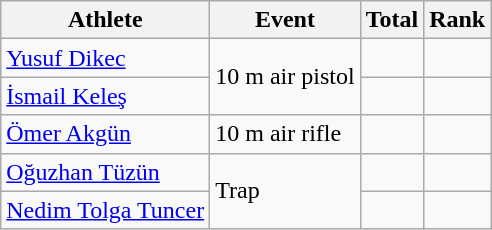<table class="wikitable" style="text-align:center">
<tr>
<th>Athlete</th>
<th>Event</th>
<th>Total</th>
<th>Rank</th>
</tr>
<tr>
<td align=left><a href='#'>Yusuf Dikec</a></td>
<td align=left rowspan=2>10 m air pistol</td>
<td></td>
<td></td>
</tr>
<tr>
<td align=left><a href='#'>İsmail Keleş</a></td>
<td></td>
<td></td>
</tr>
<tr>
<td align=left><a href='#'>Ömer Akgün</a></td>
<td align=left>10 m air rifle</td>
<td></td>
<td></td>
</tr>
<tr>
<td align=left><a href='#'>Oğuzhan Tüzün</a></td>
<td align=left rowspan=2>Trap</td>
<td></td>
<td></td>
</tr>
<tr>
<td align=left><a href='#'>Nedim Tolga Tuncer</a></td>
<td></td>
<td></td>
</tr>
</table>
